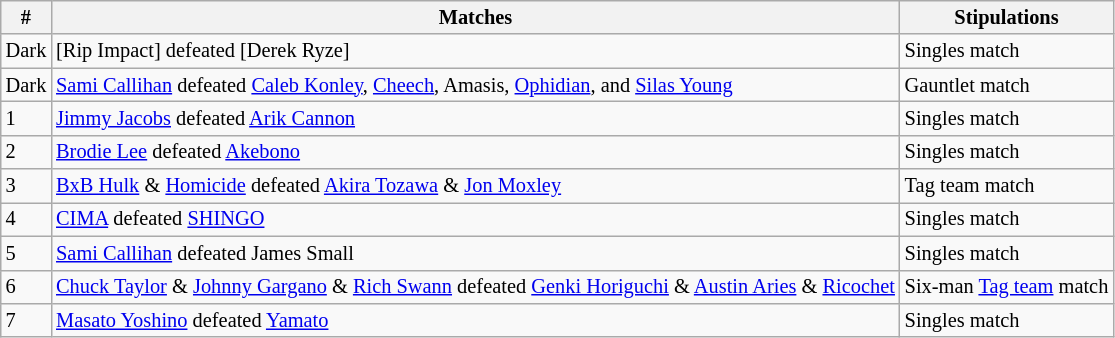<table style="font-size: 85%" class="wikitable">
<tr>
<th><strong>#</strong></th>
<th><strong>Matches</strong></th>
<th><strong>Stipulations</strong><br></th>
</tr>
<tr>
<td>Dark</td>
<td>[Rip Impact] defeated [Derek Ryze]</td>
<td>Singles match</td>
</tr>
<tr>
<td>Dark</td>
<td><a href='#'>Sami Callihan</a> defeated <a href='#'>Caleb Konley</a>, <a href='#'>Cheech</a>, Amasis, <a href='#'>Ophidian</a>, and <a href='#'>Silas Young</a></td>
<td>Gauntlet match</td>
</tr>
<tr>
<td>1</td>
<td><a href='#'>Jimmy Jacobs</a> defeated <a href='#'>Arik Cannon</a></td>
<td>Singles match</td>
</tr>
<tr>
<td>2</td>
<td><a href='#'>Brodie Lee</a> defeated <a href='#'>Akebono</a></td>
<td>Singles match</td>
</tr>
<tr>
<td>3</td>
<td><a href='#'>BxB Hulk</a> & <a href='#'>Homicide</a> defeated <a href='#'>Akira Tozawa</a> & <a href='#'>Jon Moxley</a></td>
<td>Tag team match</td>
</tr>
<tr>
<td>4</td>
<td><a href='#'>CIMA</a> defeated <a href='#'>SHINGO</a></td>
<td>Singles match</td>
</tr>
<tr>
<td>5</td>
<td><a href='#'>Sami Callihan</a> defeated James Small</td>
<td>Singles match</td>
</tr>
<tr>
<td>6</td>
<td><a href='#'>Chuck Taylor</a> & <a href='#'>Johnny Gargano</a> & <a href='#'>Rich Swann</a> defeated <a href='#'>Genki Horiguchi</a> & <a href='#'>Austin Aries</a> & <a href='#'>Ricochet</a></td>
<td>Six-man <a href='#'>Tag team</a> match</td>
</tr>
<tr>
<td>7</td>
<td><a href='#'>Masato Yoshino</a> defeated <a href='#'>Yamato</a></td>
<td>Singles match</td>
</tr>
</table>
